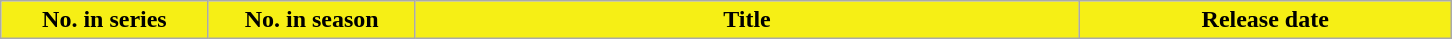<table class="wikitable plainrowheaders mw-collapsible mw-collapsed">
<tr>
<th style="background:#F6EF15; color: black; width:10%;">No. in series</th>
<th style="background:#F6EF15; color: black; width:10%;">No. in season</th>
<th style="background:#F6EF15; color: black; width:32%;">Title</th>
<th style="background:#F6EF15; color: black; width:18%;">Release date<br>
















</th>
</tr>
</table>
